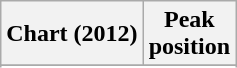<table class="wikitable sortable">
<tr>
<th>Chart (2012)</th>
<th>Peak<br>position</th>
</tr>
<tr>
</tr>
<tr>
</tr>
<tr>
</tr>
<tr>
</tr>
</table>
